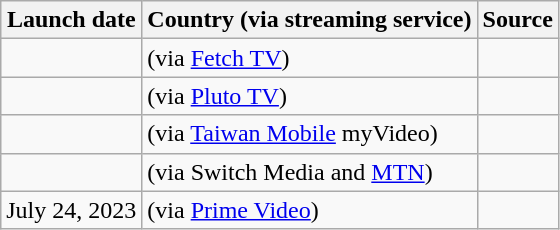<table class="wikitable sortable plainrowheaders">
<tr>
<th scope="col">Launch date</th>
<th scope="col">Country (via streaming service)</th>
<th>Source</th>
</tr>
<tr>
<td></td>
<td> (via <a href='#'>Fetch TV</a>)</td>
<td></td>
</tr>
<tr>
<td></td>
<td> (via <a href='#'>Pluto TV</a>)</td>
<td></td>
</tr>
<tr>
<td></td>
<td> (via <a href='#'>Taiwan Mobile</a> myVideo)</td>
<td></td>
</tr>
<tr>
<td></td>
<td> (via Switch Media and <a href='#'>MTN</a>)</td>
<td></td>
</tr>
<tr>
<td>July 24, 2023</td>
<td> (via <a href='#'>Prime Video</a>)</td>
<td></td>
</tr>
</table>
